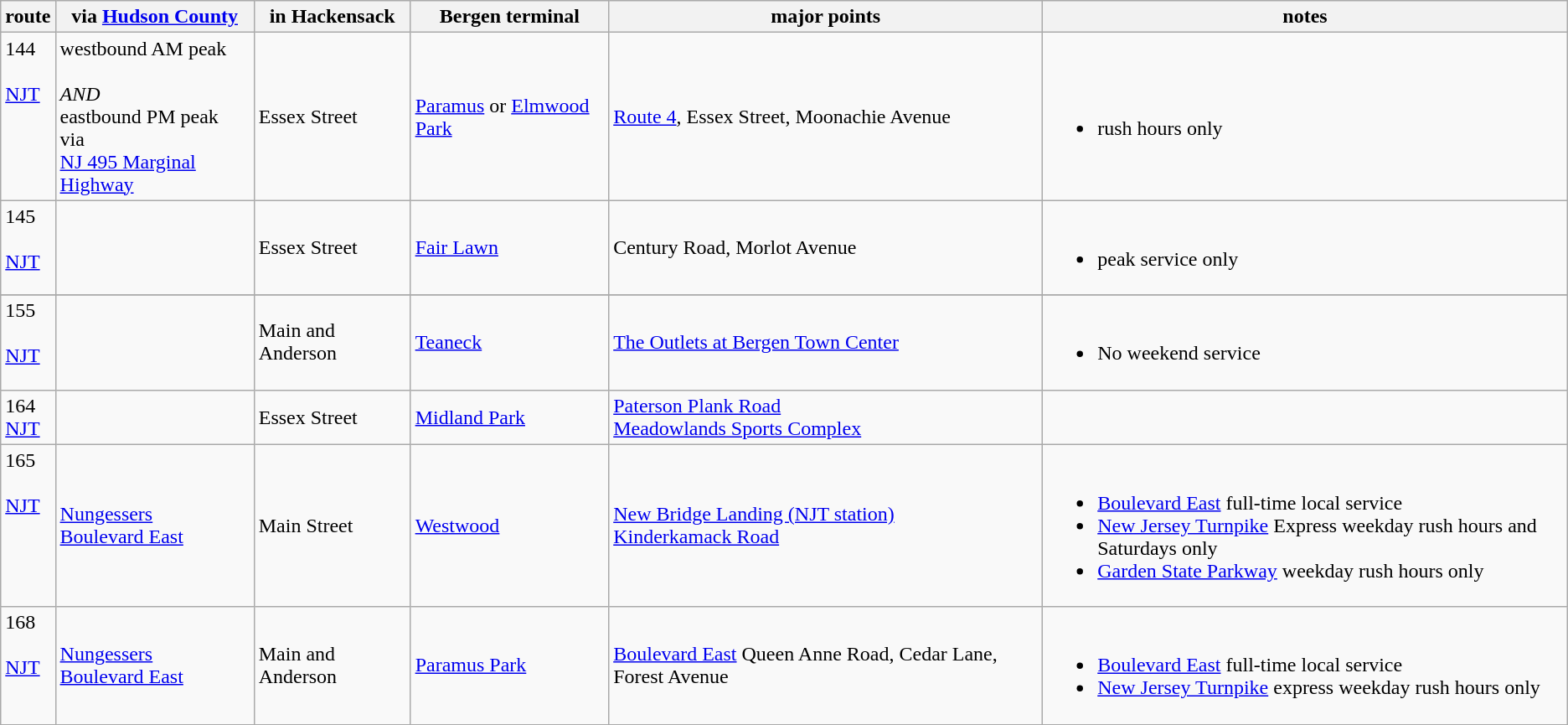<table class=wikitable>
<tr>
<th>route</th>
<th>via <a href='#'>Hudson County</a></th>
<th>in Hackensack</th>
<th>Bergen terminal</th>
<th>major points</th>
<th>notes</th>
</tr>
<tr>
<td valign=top><div>144</div><br><a href='#'>NJT</a></td>
<td>westbound AM peak<br><br><em>AND</em><br>eastbound PM peak<br> via<br><a href='#'>NJ 495 Marginal Highway</a></td>
<td>Essex Street</td>
<td><a href='#'>Paramus</a> or <a href='#'>Elmwood Park</a></td>
<td><a href='#'>Route 4</a>, Essex Street, Moonachie Avenue</td>
<td><br><ul><li>rush hours only</li></ul></td>
</tr>
<tr>
<td valign=top><div>145<br></div><br><a href='#'>NJT</a></td>
<td></td>
<td>Essex Street</td>
<td><a href='#'>Fair Lawn</a></td>
<td>Century Road, Morlot Avenue</td>
<td><br><ul><li>peak service only</li></ul></td>
</tr>
<tr>
</tr>
<tr>
<td valign=top><div>155</div><br><a href='#'>NJT</a></td>
<td></td>
<td>Main and Anderson</td>
<td><a href='#'>Teaneck</a></td>
<td><a href='#'>The Outlets at Bergen Town Center</a></td>
<td><br><ul><li>No weekend service</li></ul></td>
</tr>
<tr>
<td valign=top><div>164</div><a href='#'>NJT</a></td>
<td></td>
<td>Essex Street</td>
<td><a href='#'>Midland Park</a></td>
<td><a href='#'>Paterson Plank Road</a><br><a href='#'>Meadowlands Sports Complex</a></td>
<td></td>
</tr>
<tr>
<td valign=top><div>165</div><br><a href='#'>NJT</a></td>
<td><a href='#'>Nungessers</a><br><a href='#'>Boulevard East</a></td>
<td>Main Street</td>
<td><a href='#'>Westwood</a></td>
<td><a href='#'>New Bridge Landing (NJT station)</a><br><a href='#'>Kinderkamack Road</a></td>
<td><br><ul><li><a href='#'>Boulevard East</a> full-time local service</li><li><a href='#'>New Jersey Turnpike</a> Express weekday rush hours and Saturdays only</li><li><a href='#'>Garden State Parkway</a> weekday rush hours only</li></ul></td>
</tr>
<tr>
<td valign=top><div>168</div><br><a href='#'>NJT</a></td>
<td><a href='#'>Nungessers</a><br><a href='#'>Boulevard East</a></td>
<td>Main and Anderson</td>
<td><a href='#'>Paramus Park</a></td>
<td><a href='#'>Boulevard East</a> Queen Anne Road, Cedar Lane, Forest Avenue</td>
<td><br><ul><li><a href='#'>Boulevard East</a> full-time local service</li><li><a href='#'>New Jersey Turnpike</a> express weekday rush hours only</li></ul></td>
</tr>
<tr>
</tr>
</table>
